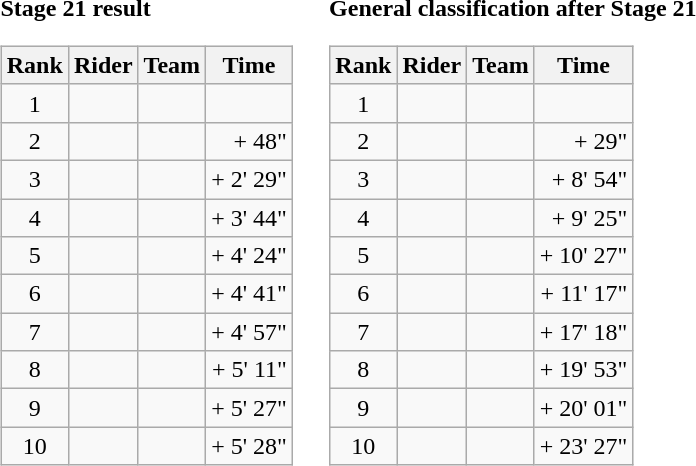<table>
<tr>
<td><strong>Stage 21 result</strong><br><table class="wikitable">
<tr>
<th scope="col">Rank</th>
<th scope="col">Rider</th>
<th scope="col">Team</th>
<th scope="col">Time</th>
</tr>
<tr>
<td style="text-align:center;">1</td>
<td></td>
<td></td>
<td style="text-align:right;"></td>
</tr>
<tr>
<td style="text-align:center;">2</td>
<td></td>
<td></td>
<td style="text-align:right;">+ 48"</td>
</tr>
<tr>
<td style="text-align:center;">3</td>
<td></td>
<td></td>
<td style="text-align:right;">+ 2' 29"</td>
</tr>
<tr>
<td style="text-align:center;">4</td>
<td></td>
<td></td>
<td style="text-align:right;">+ 3' 44"</td>
</tr>
<tr>
<td style="text-align:center;">5</td>
<td></td>
<td></td>
<td style="text-align:right;">+ 4' 24"</td>
</tr>
<tr>
<td style="text-align:center;">6</td>
<td></td>
<td></td>
<td style="text-align:right;">+ 4' 41"</td>
</tr>
<tr>
<td style="text-align:center;">7</td>
<td></td>
<td></td>
<td style="text-align:right;">+ 4' 57"</td>
</tr>
<tr>
<td style="text-align:center;">8</td>
<td></td>
<td></td>
<td style="text-align:right;">+ 5' 11"</td>
</tr>
<tr>
<td style="text-align:center;">9</td>
<td></td>
<td></td>
<td style="text-align:right;">+ 5' 27"</td>
</tr>
<tr>
<td style="text-align:center;">10</td>
<td></td>
<td></td>
<td style="text-align:right;">+ 5' 28"</td>
</tr>
</table>
</td>
<td></td>
<td><strong>General classification after Stage 21</strong><br><table class="wikitable">
<tr>
<th scope="col">Rank</th>
<th scope="col">Rider</th>
<th scope="col">Team</th>
<th scope="col">Time</th>
</tr>
<tr>
<td style="text-align:center;">1</td>
<td></td>
<td></td>
<td style="text-align:right;"></td>
</tr>
<tr>
<td style="text-align:center;">2</td>
<td></td>
<td></td>
<td style="text-align:right;">+ 29"</td>
</tr>
<tr>
<td style="text-align:center;">3</td>
<td></td>
<td></td>
<td style="text-align:right;">+ 8' 54"</td>
</tr>
<tr>
<td style="text-align:center;">4</td>
<td></td>
<td></td>
<td style="text-align:right;">+ 9' 25"</td>
</tr>
<tr>
<td style="text-align:center;">5</td>
<td></td>
<td></td>
<td style="text-align:right;">+ 10' 27"</td>
</tr>
<tr>
<td style="text-align:center;">6</td>
<td></td>
<td></td>
<td style="text-align:right;">+ 11' 17"</td>
</tr>
<tr>
<td style="text-align:center;">7</td>
<td></td>
<td></td>
<td style="text-align:right;">+ 17' 18"</td>
</tr>
<tr>
<td style="text-align:center;">8</td>
<td></td>
<td></td>
<td style="text-align:right;">+ 19' 53"</td>
</tr>
<tr>
<td style="text-align:center;">9</td>
<td></td>
<td></td>
<td style="text-align:right;">+ 20' 01"</td>
</tr>
<tr>
<td style="text-align:center;">10</td>
<td></td>
<td></td>
<td style="text-align:right;">+ 23' 27"</td>
</tr>
</table>
</td>
</tr>
</table>
